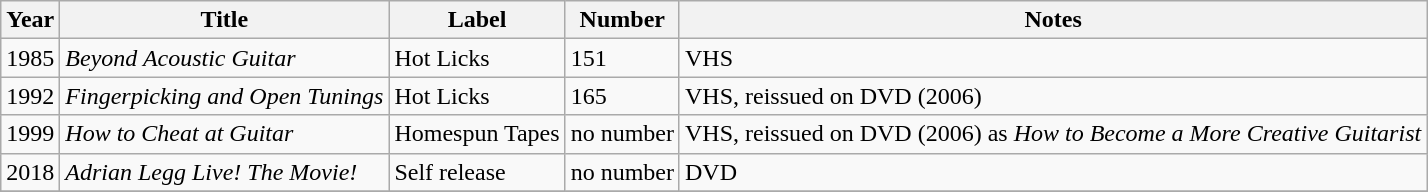<table class="wikitable sortable">
<tr>
<th>Year</th>
<th>Title</th>
<th>Label</th>
<th>Number</th>
<th>Notes</th>
</tr>
<tr>
<td>1985</td>
<td><em>Beyond Acoustic Guitar</em></td>
<td>Hot Licks</td>
<td>151</td>
<td>VHS</td>
</tr>
<tr>
<td>1992</td>
<td><em>Fingerpicking and Open Tunings</em></td>
<td>Hot Licks</td>
<td>165</td>
<td>VHS, reissued on DVD (2006)</td>
</tr>
<tr>
<td>1999</td>
<td><em>How to Cheat at Guitar</em></td>
<td>Homespun Tapes</td>
<td>no number</td>
<td>VHS, reissued on DVD (2006) as <em>How to Become a More Creative Guitarist</em></td>
</tr>
<tr>
<td>2018</td>
<td><em>Adrian Legg Live! The Movie!</em></td>
<td>Self release</td>
<td>no number</td>
<td>DVD</td>
</tr>
<tr>
</tr>
</table>
